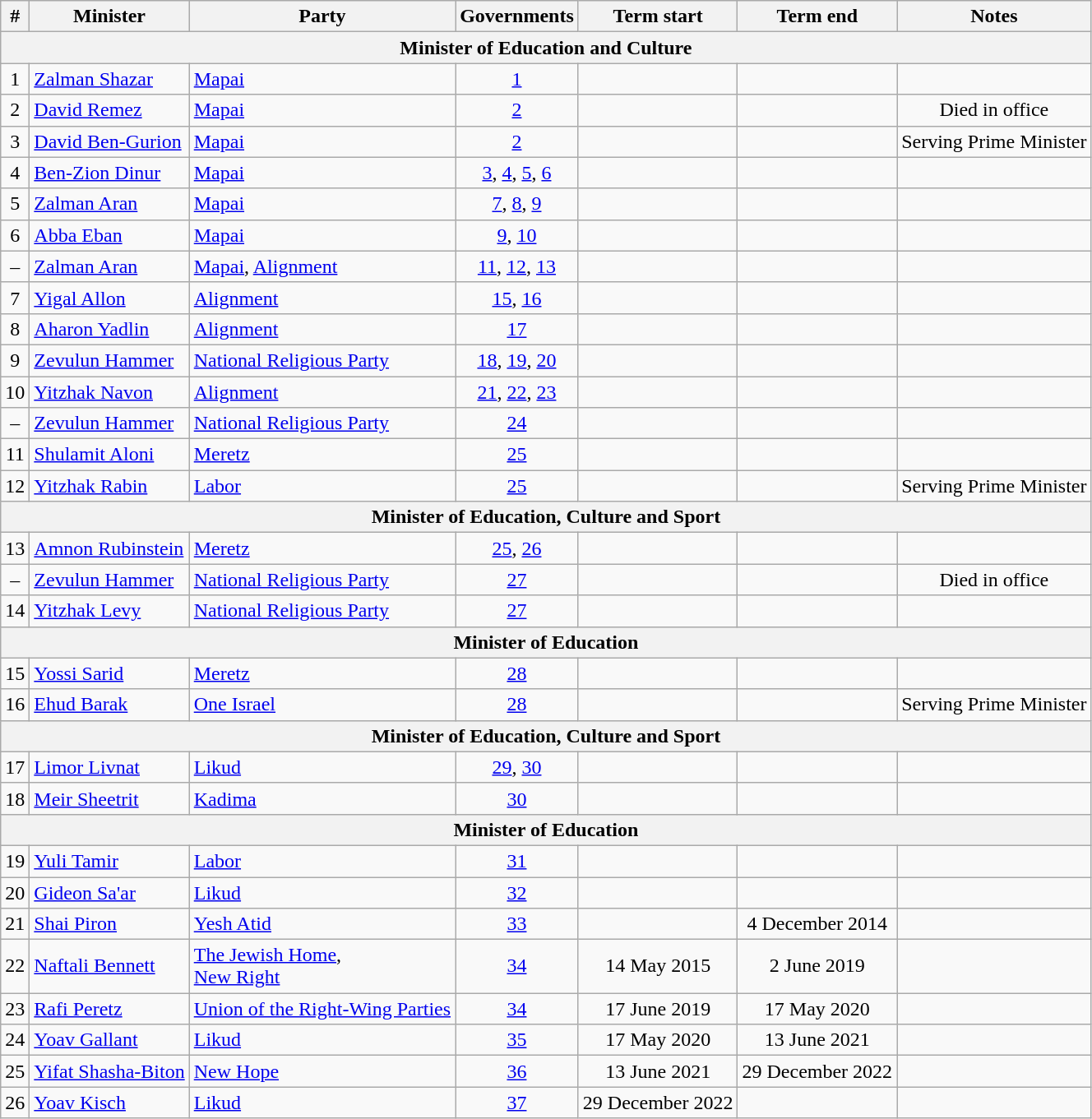<table class=wikitable style=text-align:center>
<tr>
<th>#</th>
<th>Minister</th>
<th>Party</th>
<th>Governments</th>
<th>Term start</th>
<th>Term end</th>
<th>Notes</th>
</tr>
<tr>
<th colspan=7>Minister of Education and Culture</th>
</tr>
<tr>
<td>1</td>
<td align=left><a href='#'>Zalman Shazar</a></td>
<td align=left><a href='#'>Mapai</a></td>
<td><a href='#'>1</a></td>
<td></td>
<td></td>
<td></td>
</tr>
<tr>
<td>2</td>
<td align=left><a href='#'>David Remez</a></td>
<td align=left><a href='#'>Mapai</a></td>
<td><a href='#'>2</a></td>
<td></td>
<td></td>
<td>Died in office</td>
</tr>
<tr>
<td>3</td>
<td align=left><a href='#'>David Ben-Gurion</a></td>
<td align=left><a href='#'>Mapai</a></td>
<td><a href='#'>2</a></td>
<td></td>
<td></td>
<td>Serving Prime Minister</td>
</tr>
<tr>
<td>4</td>
<td align=left><a href='#'>Ben-Zion Dinur</a></td>
<td align=left><a href='#'>Mapai</a></td>
<td><a href='#'>3</a>, <a href='#'>4</a>, <a href='#'>5</a>, <a href='#'>6</a></td>
<td></td>
<td></td>
<td></td>
</tr>
<tr>
<td>5</td>
<td align=left><a href='#'>Zalman Aran</a></td>
<td align=left><a href='#'>Mapai</a></td>
<td><a href='#'>7</a>, <a href='#'>8</a>, <a href='#'>9</a></td>
<td></td>
<td></td>
<td></td>
</tr>
<tr>
<td>6</td>
<td align=left><a href='#'>Abba Eban</a></td>
<td align=left><a href='#'>Mapai</a></td>
<td><a href='#'>9</a>, <a href='#'>10</a></td>
<td></td>
<td></td>
<td></td>
</tr>
<tr>
<td>–</td>
<td align=left><a href='#'>Zalman Aran</a></td>
<td align=left><a href='#'>Mapai</a>, <a href='#'>Alignment</a></td>
<td><a href='#'>11</a>, <a href='#'>12</a>, <a href='#'>13</a></td>
<td></td>
<td></td>
<td></td>
</tr>
<tr>
<td>7</td>
<td align=left><a href='#'>Yigal Allon</a></td>
<td align=left><a href='#'>Alignment</a></td>
<td><a href='#'>15</a>, <a href='#'>16</a></td>
<td></td>
<td></td>
<td></td>
</tr>
<tr>
<td>8</td>
<td align=left><a href='#'>Aharon Yadlin</a></td>
<td align=left><a href='#'>Alignment</a></td>
<td><a href='#'>17</a></td>
<td></td>
<td></td>
<td></td>
</tr>
<tr>
<td>9</td>
<td align=left><a href='#'>Zevulun Hammer</a></td>
<td align=left><a href='#'>National Religious Party</a></td>
<td><a href='#'>18</a>, <a href='#'>19</a>, <a href='#'>20</a></td>
<td></td>
<td></td>
<td></td>
</tr>
<tr>
<td>10</td>
<td align=left><a href='#'>Yitzhak Navon</a></td>
<td align=left><a href='#'>Alignment</a></td>
<td><a href='#'>21</a>, <a href='#'>22</a>, <a href='#'>23</a></td>
<td></td>
<td></td>
<td></td>
</tr>
<tr>
<td>–</td>
<td align=left><a href='#'>Zevulun Hammer</a></td>
<td align=left><a href='#'>National Religious Party</a></td>
<td><a href='#'>24</a></td>
<td></td>
<td></td>
<td></td>
</tr>
<tr>
<td>11</td>
<td align=left><a href='#'>Shulamit Aloni</a></td>
<td align=left><a href='#'>Meretz</a></td>
<td><a href='#'>25</a></td>
<td></td>
<td></td>
<td></td>
</tr>
<tr>
<td>12</td>
<td align=left><a href='#'>Yitzhak Rabin</a></td>
<td align=left><a href='#'>Labor</a></td>
<td><a href='#'>25</a></td>
<td></td>
<td></td>
<td>Serving Prime Minister</td>
</tr>
<tr>
<th colspan=7>Minister of Education, Culture and Sport</th>
</tr>
<tr>
<td>13</td>
<td align=left><a href='#'>Amnon Rubinstein</a></td>
<td align=left><a href='#'>Meretz</a></td>
<td><a href='#'>25</a>, <a href='#'>26</a></td>
<td></td>
<td></td>
<td></td>
</tr>
<tr>
<td>–</td>
<td align=left><a href='#'>Zevulun Hammer</a></td>
<td align=left><a href='#'>National Religious Party</a></td>
<td><a href='#'>27</a></td>
<td></td>
<td></td>
<td>Died in office</td>
</tr>
<tr>
<td>14</td>
<td align=left><a href='#'>Yitzhak Levy</a></td>
<td align=left><a href='#'>National Religious Party</a></td>
<td><a href='#'>27</a></td>
<td></td>
<td></td>
<td></td>
</tr>
<tr>
<th colspan=7>Minister of Education</th>
</tr>
<tr>
<td>15</td>
<td align=left><a href='#'>Yossi Sarid</a></td>
<td align=left><a href='#'>Meretz</a></td>
<td><a href='#'>28</a></td>
<td></td>
<td></td>
<td></td>
</tr>
<tr>
<td>16</td>
<td align=left><a href='#'>Ehud Barak</a></td>
<td align=left><a href='#'>One Israel</a></td>
<td><a href='#'>28</a></td>
<td></td>
<td></td>
<td>Serving Prime Minister</td>
</tr>
<tr>
<th colspan=7>Minister of Education, Culture and Sport</th>
</tr>
<tr>
<td>17</td>
<td align=left><a href='#'>Limor Livnat</a></td>
<td align=left><a href='#'>Likud</a></td>
<td><a href='#'>29</a>, <a href='#'>30</a></td>
<td></td>
<td></td>
<td></td>
</tr>
<tr>
<td>18</td>
<td align=left><a href='#'>Meir Sheetrit</a></td>
<td align=left><a href='#'>Kadima</a></td>
<td><a href='#'>30</a></td>
<td></td>
<td></td>
<td></td>
</tr>
<tr>
<th colspan=7>Minister of Education</th>
</tr>
<tr>
<td>19</td>
<td align=left><a href='#'>Yuli Tamir</a></td>
<td align=left><a href='#'>Labor</a></td>
<td><a href='#'>31</a></td>
<td></td>
<td></td>
<td></td>
</tr>
<tr>
<td>20</td>
<td align=left><a href='#'>Gideon Sa'ar</a></td>
<td align=left><a href='#'>Likud</a></td>
<td><a href='#'>32</a></td>
<td></td>
<td></td>
<td></td>
</tr>
<tr>
<td>21</td>
<td align=left><a href='#'>Shai Piron</a></td>
<td align=left><a href='#'>Yesh Atid</a></td>
<td><a href='#'>33</a></td>
<td></td>
<td>4 December 2014</td>
<td></td>
</tr>
<tr>
<td>22</td>
<td align=left><a href='#'>Naftali Bennett</a></td>
<td align=left><a href='#'>The Jewish Home</a>,<br><a href='#'>New Right</a></td>
<td><a href='#'>34</a></td>
<td>14 May 2015</td>
<td>2 June 2019</td>
<td></td>
</tr>
<tr>
<td>23</td>
<td align=left><a href='#'>Rafi Peretz</a></td>
<td align=left><a href='#'>Union of the Right-Wing Parties</a></td>
<td><a href='#'>34</a></td>
<td>17 June 2019</td>
<td>17 May 2020</td>
<td></td>
</tr>
<tr>
<td>24</td>
<td align=left><a href='#'>Yoav Gallant</a></td>
<td align=left><a href='#'>Likud</a></td>
<td><a href='#'>35</a></td>
<td>17 May 2020</td>
<td>13 June 2021</td>
<td></td>
</tr>
<tr>
<td>25</td>
<td align=left><a href='#'>Yifat Shasha-Biton</a></td>
<td align=left><a href='#'>New Hope</a></td>
<td><a href='#'>36</a></td>
<td>13 June 2021</td>
<td>29 December 2022</td>
<td></td>
</tr>
<tr>
<td>26</td>
<td align=left><a href='#'>Yoav Kisch</a></td>
<td align=left><a href='#'>Likud</a></td>
<td><a href='#'>37</a></td>
<td>29 December 2022</td>
<td></td>
</tr>
</table>
